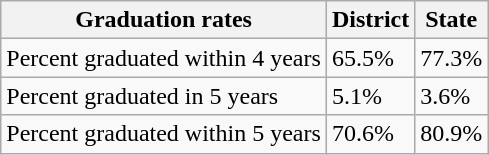<table class="wikitable sortable">
<tr>
<th>Graduation rates</th>
<th>District</th>
<th>State</th>
</tr>
<tr>
<td>Percent graduated within 4 years</td>
<td>65.5%</td>
<td>77.3%</td>
</tr>
<tr>
<td>Percent graduated in 5 years</td>
<td>5.1%</td>
<td>3.6%</td>
</tr>
<tr>
<td>Percent graduated within 5 years</td>
<td>70.6%</td>
<td>80.9%</td>
</tr>
</table>
